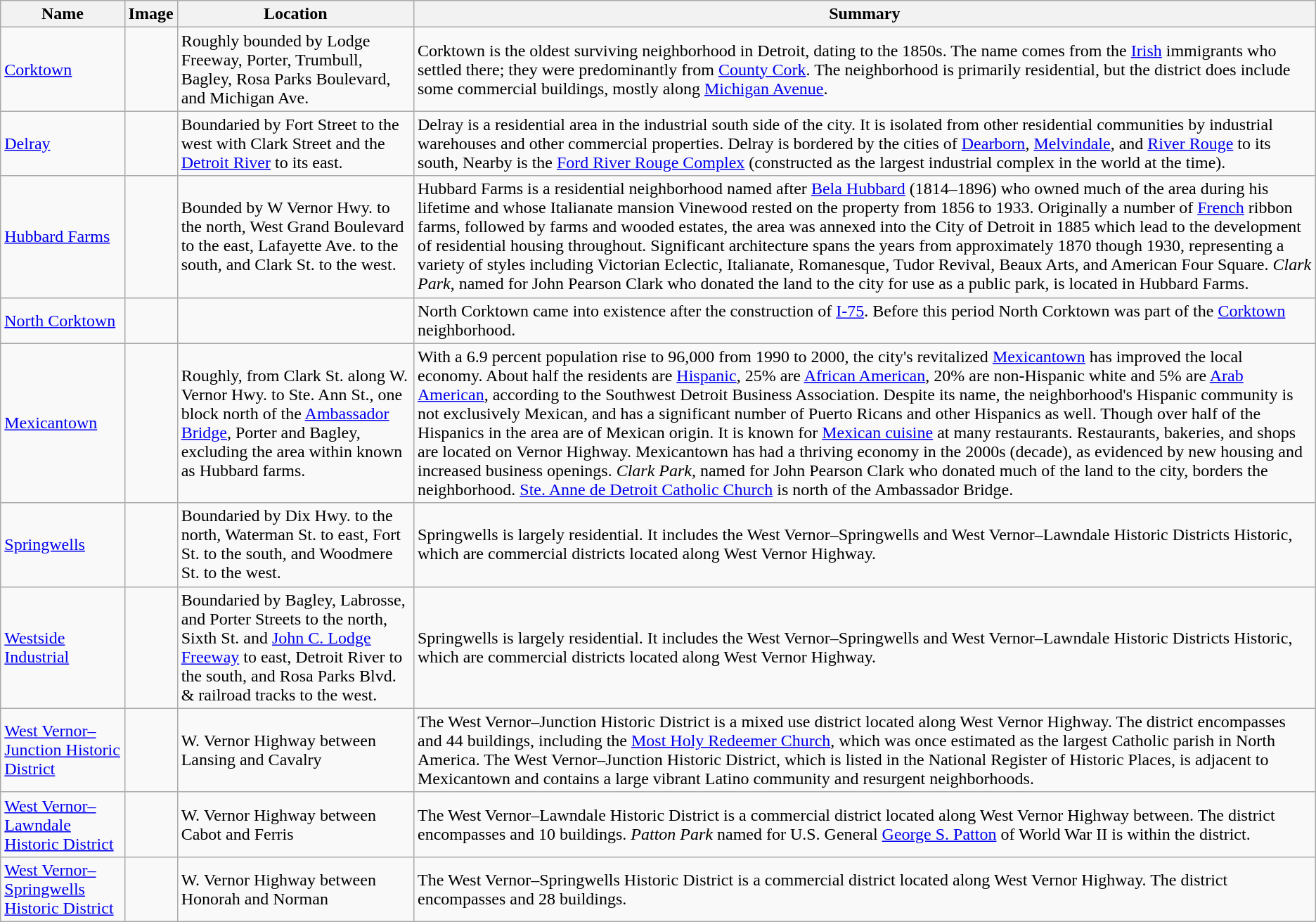<table class="wikitable sortable">
<tr>
<th style="background:light gray; color:black">Name</th>
<th class="unsortable" style="background:light gray; color:black">Image</th>
<th class="unsortable" style="background:light gray; color:black">Location</th>
<th class="unsortable" style="background:light gray; color:black">Summary</th>
</tr>
<tr>
<td><a href='#'>Corktown</a></td>
<td></td>
<td>Roughly bounded by Lodge Freeway, Porter, Trumbull, Bagley, Rosa Parks Boulevard, and Michigan Ave.<br><small></small></td>
<td>Corktown is the oldest surviving neighborhood in Detroit, dating to the 1850s. The name comes from the <a href='#'>Irish</a> immigrants who settled there; they were predominantly from <a href='#'>County Cork</a>. The neighborhood is primarily residential, but the district does include some commercial buildings, mostly along <a href='#'>Michigan Avenue</a>.</td>
</tr>
<tr>
<td><a href='#'>Delray</a></td>
<td></td>
<td>Boundaried by Fort Street to the west with Clark Street and the <a href='#'>Detroit River</a> to its east.</td>
<td>Delray is a residential area in the industrial south side of the city. It is isolated from other residential communities by industrial warehouses and other commercial properties. Delray is bordered by the cities of <a href='#'>Dearborn</a>, <a href='#'>Melvindale</a>, and <a href='#'>River Rouge</a> to its south, Nearby is the <a href='#'>Ford River Rouge Complex</a> (constructed as the largest industrial complex in the world at the time).</td>
</tr>
<tr>
<td><a href='#'>Hubbard Farms</a></td>
<td></td>
<td>Bounded by W Vernor Hwy. to the north, West Grand Boulevard to the east, Lafayette Ave. to the south, and Clark St. to the west.</td>
<td>Hubbard Farms is a residential neighborhood named after <a href='#'>Bela Hubbard</a> (1814–1896) who owned much of the area during his lifetime and whose Italianate mansion Vinewood rested on the property from 1856 to 1933. Originally a number of <a href='#'>French</a> ribbon farms, followed by farms and wooded estates, the area was annexed into the City of Detroit in 1885 which lead to the development of residential housing throughout. Significant architecture spans the years from approximately 1870 though 1930, representing a variety of styles including Victorian Eclectic, Italianate, Romanesque, Tudor Revival, Beaux Arts, and American Four Square. <em>Clark Park</em>, named for John Pearson Clark who donated the land to the city for use as a public park, is located in Hubbard Farms.</td>
</tr>
<tr>
<td><a href='#'>North Corktown</a></td>
<td></td>
<td></td>
<td>North Corktown came into existence after the construction of <a href='#'>I-75</a>. Before this period North Corktown was part of the <a href='#'>Corktown</a> neighborhood.</td>
</tr>
<tr>
<td><a href='#'>Mexicantown</a></td>
<td></td>
<td>Roughly, from Clark St. along W. Vernor Hwy. to Ste. Ann St., one block north of the <a href='#'>Ambassador Bridge</a>, Porter and Bagley, excluding the area within known as Hubbard farms.</td>
<td>With a 6.9 percent population rise to 96,000 from 1990 to 2000, the city's revitalized <a href='#'>Mexicantown</a> has improved the local economy. About half the residents are <a href='#'>Hispanic</a>, 25% are <a href='#'>African American</a>, 20% are non-Hispanic white and 5% are <a href='#'>Arab American</a>, according to the Southwest Detroit Business Association. Despite its name, the neighborhood's Hispanic community is not exclusively Mexican, and has a significant number of Puerto Ricans and other Hispanics as well. Though over half of the Hispanics in the area are of Mexican origin. It is known for <a href='#'>Mexican cuisine</a> at many restaurants. Restaurants, bakeries, and shops are located on Vernor Highway. Mexicantown has had a thriving economy in the 2000s (decade), as evidenced by new housing and increased business openings. <em>Clark Park</em>, named for John Pearson Clark who donated much of the land to the city, borders the neighborhood. <a href='#'>Ste. Anne de Detroit Catholic Church</a> is north of the Ambassador Bridge.</td>
</tr>
<tr>
<td><a href='#'>Springwells</a></td>
<td></td>
<td>Boundaried by Dix Hwy. to the north, Waterman St. to east, Fort St. to the south, and Woodmere St. to the west.</td>
<td>Springwells is largely residential. It includes the West Vernor–Springwells and West Vernor–Lawndale Historic Districts Historic, which are commercial districts located along West Vernor Highway.</td>
</tr>
<tr>
<td><a href='#'>Westside Industrial</a></td>
<td></td>
<td>Boundaried by Bagley, Labrosse, and Porter Streets to the north, Sixth St. and <a href='#'>John C. Lodge Freeway</a> to east, Detroit River to the south, and Rosa Parks Blvd. & railroad tracks to the west.</td>
<td>Springwells is largely residential. It includes the West Vernor–Springwells and West Vernor–Lawndale Historic Districts Historic, which are commercial districts located along West Vernor Highway.</td>
</tr>
<tr>
<td><a href='#'>West Vernor–Junction Historic District</a></td>
<td></td>
<td>W. Vernor Highway between Lansing and Cavalry<br><small></small></td>
<td>The West Vernor–Junction Historic District is a mixed use district located along West Vernor Highway. The district encompasses  and 44 buildings, including the <a href='#'>Most Holy Redeemer Church</a>, which was once estimated as the largest Catholic parish in North America. The West Vernor–Junction Historic District, which is listed in the National Register of Historic Places, is adjacent to Mexicantown and contains a large vibrant Latino community and resurgent neighborhoods.</td>
</tr>
<tr>
<td><a href='#'>West Vernor–Lawndale Historic District</a></td>
<td></td>
<td>W. Vernor Highway between Cabot and Ferris<br><small></small></td>
<td>The West Vernor–Lawndale Historic District is a commercial district located along West Vernor Highway between. The district encompasses  and 10 buildings. <em>Patton Park</em> named for U.S. General <a href='#'>George S. Patton</a> of World War II is within the district.</td>
</tr>
<tr>
<td><a href='#'>West Vernor–Springwells Historic District</a></td>
<td></td>
<td>W. Vernor Highway between Honorah and Norman<br><small></small></td>
<td>The West Vernor–Springwells Historic District is a commercial district located along West Vernor Highway. The district encompasses  and 28 buildings.</td>
</tr>
</table>
